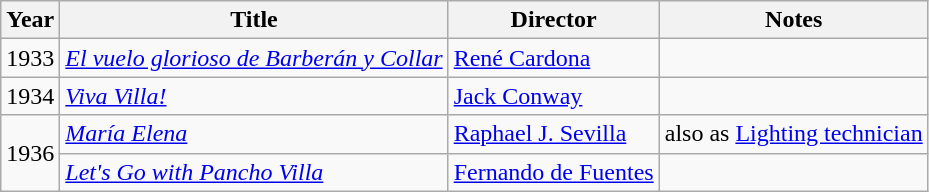<table class="wikitable">
<tr>
<th>Year</th>
<th>Title</th>
<th>Director</th>
<th class="unsortable">Notes</th>
</tr>
<tr>
<td>1933</td>
<td><em><a href='#'>El vuelo glorioso de Barberán y Collar</a></em></td>
<td><a href='#'>René Cardona</a></td>
<td></td>
</tr>
<tr>
<td>1934</td>
<td><em><a href='#'>Viva Villa!</a></em></td>
<td><a href='#'>Jack Conway</a></td>
<td></td>
</tr>
<tr>
<td rowspan=2>1936</td>
<td><em><a href='#'>María Elena</a></em></td>
<td><a href='#'>Raphael J. Sevilla</a></td>
<td>also as <a href='#'>Lighting technician</a></td>
</tr>
<tr>
<td><em><a href='#'>Let's Go with Pancho Villa</a></em></td>
<td><a href='#'>Fernando de Fuentes</a></td>
<td></td>
</tr>
</table>
